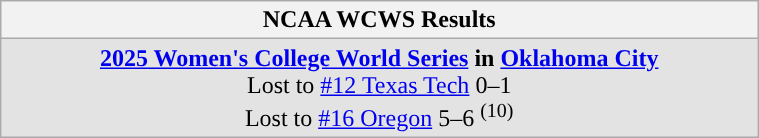<table Class="wikitable" width="40%">
<tr>
<th>NCAA WCWS Results</th>
</tr>
<tr style="background: #e3e3e3;">
<td align="center"><strong><a href='#'>2025 Women's College World Series</a> in <a href='#'>Oklahoma City</a></strong><br>Lost to <a href='#'> #12 Texas Tech</a> 0–1<br> Lost to <a href='#'> #16 Oregon</a> 5–6 <sup>(10)</sup></td>
</tr>
</table>
